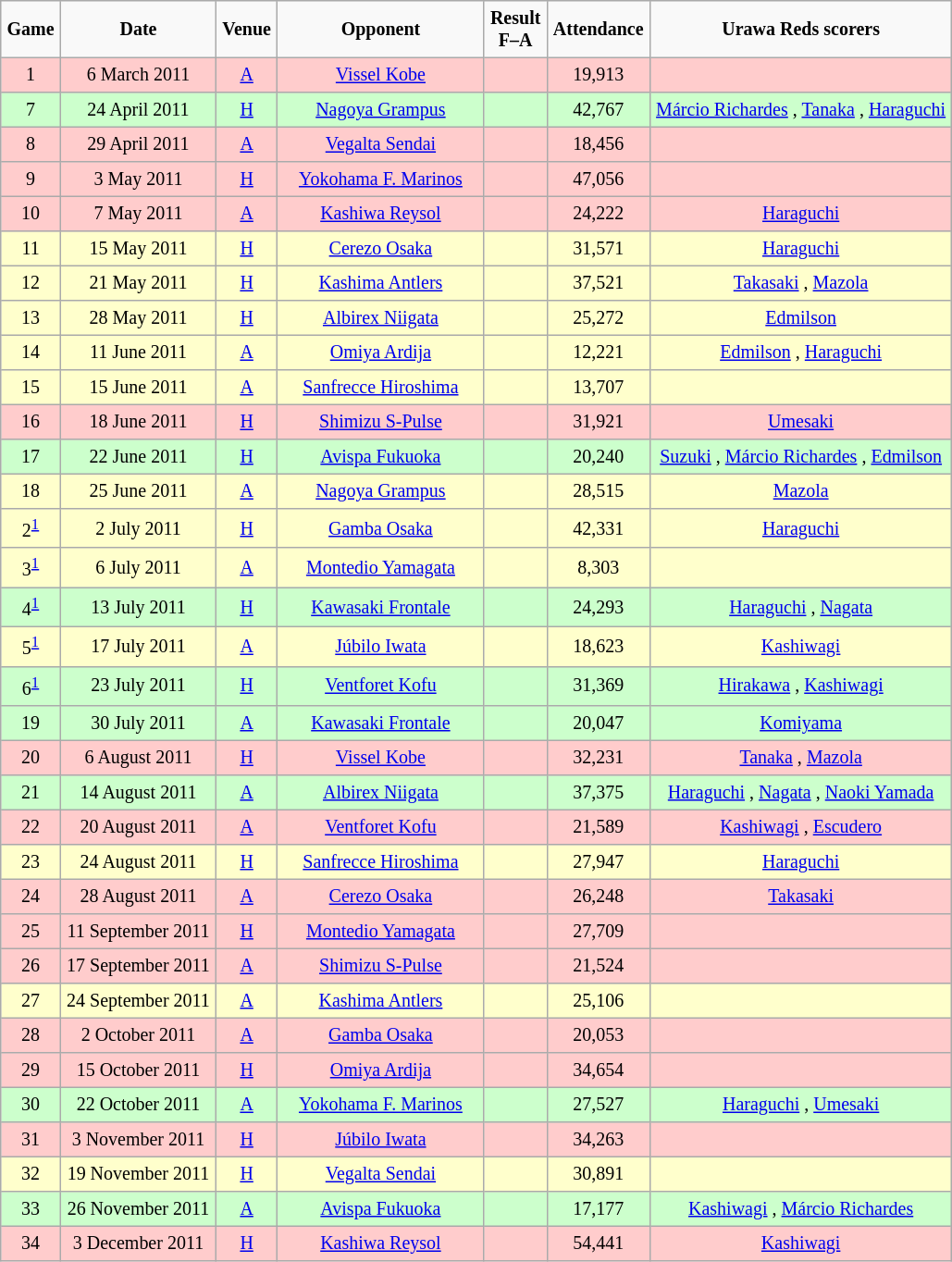<table border="2" cellpadding="4" cellspacing="0" style="text-align:center; background: #f9f9f9; border: 1px #aaa solid; border-collapse: collapse; font-size: smaller;">
<tr>
<th>Game</th>
<th>Date</th>
<th>Venue</th>
<th width="140px">Opponent</th>
<th>Result<br>F–A</th>
<th>Attendance</th>
<th>Urawa Reds scorers</th>
</tr>
<tr style="background:#FFCCCC;">
<td>1</td>
<td>6 March 2011</td>
<td><a href='#'>A</a></td>
<td><a href='#'>Vissel Kobe</a></td>
<td></td>
<td>19,913</td>
<td></td>
</tr>
<tr style="background:#CCFFCC;">
<td>7</td>
<td>24 April 2011</td>
<td><a href='#'>H</a></td>
<td><a href='#'>Nagoya Grampus</a></td>
<td></td>
<td>42,767</td>
<td><a href='#'>Márcio Richardes</a> , <a href='#'>Tanaka</a> , <a href='#'>Haraguchi</a> </td>
</tr>
<tr style="background:#FFCCCC;">
<td>8</td>
<td>29 April 2011</td>
<td><a href='#'>A</a></td>
<td><a href='#'>Vegalta Sendai</a></td>
<td></td>
<td>18,456</td>
<td></td>
</tr>
<tr style="background:#FFCCCC;">
<td>9</td>
<td>3 May 2011</td>
<td><a href='#'>H</a></td>
<td><a href='#'>Yokohama F. Marinos</a></td>
<td></td>
<td>47,056</td>
<td></td>
</tr>
<tr style="background:#FFCCCC;">
<td>10</td>
<td>7 May 2011</td>
<td><a href='#'>A</a></td>
<td><a href='#'>Kashiwa Reysol</a></td>
<td></td>
<td>24,222</td>
<td><a href='#'>Haraguchi</a> </td>
</tr>
<tr style="background:#FFFFCC;">
<td>11</td>
<td>15 May 2011</td>
<td><a href='#'>H</a></td>
<td><a href='#'>Cerezo Osaka</a></td>
<td></td>
<td>31,571</td>
<td><a href='#'>Haraguchi</a> </td>
</tr>
<tr style="background:#FFFFCC;">
<td>12</td>
<td>21 May 2011</td>
<td><a href='#'>H</a></td>
<td><a href='#'>Kashima Antlers</a></td>
<td></td>
<td>37,521</td>
<td><a href='#'>Takasaki</a> , <a href='#'>Mazola</a> </td>
</tr>
<tr style="background:#FFFFCC;">
<td>13</td>
<td>28 May 2011</td>
<td><a href='#'>H</a></td>
<td><a href='#'>Albirex Niigata</a></td>
<td></td>
<td>25,272</td>
<td><a href='#'>Edmilson</a> </td>
</tr>
<tr style="background:#FFFFCC;">
<td>14</td>
<td>11 June 2011</td>
<td><a href='#'>A</a></td>
<td><a href='#'>Omiya Ardija</a></td>
<td></td>
<td>12,221</td>
<td><a href='#'>Edmilson</a> , <a href='#'>Haraguchi</a> </td>
</tr>
<tr style="background:#FFFFCC;">
<td>15</td>
<td>15 June 2011</td>
<td><a href='#'>A</a></td>
<td><a href='#'>Sanfrecce Hiroshima</a></td>
<td></td>
<td>13,707</td>
<td></td>
</tr>
<tr style="background:#FFCCCC;">
<td>16</td>
<td>18 June 2011</td>
<td><a href='#'>H</a></td>
<td><a href='#'>Shimizu S-Pulse</a></td>
<td></td>
<td>31,921</td>
<td><a href='#'>Umesaki</a> </td>
</tr>
<tr style="background:#CCFFCC;">
<td>17</td>
<td>22 June 2011</td>
<td><a href='#'>H</a></td>
<td><a href='#'>Avispa Fukuoka</a></td>
<td></td>
<td>20,240</td>
<td><a href='#'>Suzuki</a> , <a href='#'>Márcio Richardes</a> , <a href='#'>Edmilson</a> </td>
</tr>
<tr style="background:#FFFFCC;">
<td>18</td>
<td>25 June 2011</td>
<td><a href='#'>A</a></td>
<td><a href='#'>Nagoya Grampus</a></td>
<td></td>
<td>28,515</td>
<td><a href='#'>Mazola</a> </td>
</tr>
<tr style="background:#FFFFCC;">
<td>2<sup><a href='#'>1</a></sup></td>
<td>2 July 2011</td>
<td><a href='#'>H</a></td>
<td><a href='#'>Gamba Osaka</a></td>
<td></td>
<td>42,331</td>
<td><a href='#'>Haraguchi</a> </td>
</tr>
<tr style="background:#FFFFCC;">
<td>3<sup><a href='#'>1</a></sup></td>
<td>6 July 2011</td>
<td><a href='#'>A</a></td>
<td><a href='#'>Montedio Yamagata</a></td>
<td></td>
<td>8,303</td>
<td></td>
</tr>
<tr style="background:#CCFFCC;">
<td>4<sup><a href='#'>1</a></sup></td>
<td>13 July 2011</td>
<td><a href='#'>H</a></td>
<td><a href='#'>Kawasaki Frontale</a></td>
<td></td>
<td>24,293</td>
<td><a href='#'>Haraguchi</a> , <a href='#'>Nagata</a> </td>
</tr>
<tr style="background:#FFFFCC;">
<td>5<sup><a href='#'>1</a></sup></td>
<td>17 July 2011</td>
<td><a href='#'>A</a></td>
<td><a href='#'>Júbilo Iwata</a></td>
<td></td>
<td>18,623</td>
<td><a href='#'>Kashiwagi</a> </td>
</tr>
<tr style="background:#CCFFCC;">
<td>6<sup><a href='#'>1</a></sup></td>
<td>23 July 2011</td>
<td><a href='#'>H</a></td>
<td><a href='#'>Ventforet Kofu</a></td>
<td></td>
<td>31,369</td>
<td><a href='#'>Hirakawa</a> , <a href='#'>Kashiwagi</a> </td>
</tr>
<tr style="background:#CCFFCC;">
<td>19</td>
<td>30 July 2011</td>
<td><a href='#'>A</a></td>
<td><a href='#'>Kawasaki Frontale</a></td>
<td></td>
<td>20,047</td>
<td><a href='#'>Komiyama</a> </td>
</tr>
<tr style="background:#FFCCCC;">
<td>20</td>
<td>6 August 2011</td>
<td><a href='#'>H</a></td>
<td><a href='#'>Vissel Kobe</a></td>
<td></td>
<td>32,231</td>
<td><a href='#'>Tanaka</a> , <a href='#'>Mazola</a> </td>
</tr>
<tr style="background:#CCFFCC;">
<td>21</td>
<td>14 August 2011</td>
<td><a href='#'>A</a></td>
<td><a href='#'>Albirex Niigata</a></td>
<td></td>
<td>37,375</td>
<td><a href='#'>Haraguchi</a> , <a href='#'>Nagata</a> , <a href='#'>Naoki Yamada</a> </td>
</tr>
<tr style="background:#FFCCCC;">
<td>22</td>
<td>20 August 2011</td>
<td><a href='#'>A</a></td>
<td><a href='#'>Ventforet Kofu</a></td>
<td></td>
<td>21,589</td>
<td><a href='#'>Kashiwagi</a> , <a href='#'>Escudero</a> </td>
</tr>
<tr style="background:#FFFFCC;">
<td>23</td>
<td>24 August 2011</td>
<td><a href='#'>H</a></td>
<td><a href='#'>Sanfrecce Hiroshima</a></td>
<td></td>
<td>27,947</td>
<td><a href='#'>Haraguchi</a> </td>
</tr>
<tr style="background:#FFCCCC;">
<td>24</td>
<td>28 August 2011</td>
<td><a href='#'>A</a></td>
<td><a href='#'>Cerezo Osaka</a></td>
<td></td>
<td>26,248</td>
<td><a href='#'>Takasaki</a> </td>
</tr>
<tr bgcolor="#ffcccc">
<td>25</td>
<td>11 September 2011</td>
<td><a href='#'>H</a></td>
<td><a href='#'>Montedio Yamagata</a></td>
<td></td>
<td>27,709</td>
<td></td>
</tr>
<tr bgcolor="#ffcccc">
<td>26</td>
<td>17 September 2011</td>
<td><a href='#'>A</a></td>
<td><a href='#'>Shimizu S-Pulse</a></td>
<td></td>
<td>21,524</td>
<td></td>
</tr>
<tr bgcolor="#ffffcc">
<td>27</td>
<td>24 September 2011</td>
<td><a href='#'>A</a></td>
<td><a href='#'>Kashima Antlers</a></td>
<td></td>
<td>25,106</td>
<td></td>
</tr>
<tr bgcolor="#ffcccc">
<td>28</td>
<td>2 October 2011</td>
<td><a href='#'>A</a></td>
<td><a href='#'>Gamba Osaka</a></td>
<td></td>
<td>20,053</td>
<td></td>
</tr>
<tr bgcolor="#ffcccc">
<td>29</td>
<td>15 October 2011</td>
<td><a href='#'>H</a></td>
<td><a href='#'>Omiya Ardija</a></td>
<td></td>
<td>34,654</td>
<td></td>
</tr>
<tr bgcolor="#ccffcc">
<td>30</td>
<td>22 October 2011</td>
<td><a href='#'>A</a></td>
<td><a href='#'>Yokohama F. Marinos</a></td>
<td></td>
<td>27,527</td>
<td><a href='#'>Haraguchi</a> , <a href='#'>Umesaki</a> </td>
</tr>
<tr bgcolor="#ffcccc">
<td>31</td>
<td>3 November 2011</td>
<td><a href='#'>H</a></td>
<td><a href='#'>Júbilo Iwata</a></td>
<td></td>
<td>34,263</td>
<td></td>
</tr>
<tr bgcolor="#ffffcc">
<td>32</td>
<td>19 November 2011</td>
<td><a href='#'>H</a></td>
<td><a href='#'>Vegalta Sendai</a></td>
<td></td>
<td>30,891</td>
<td></td>
</tr>
<tr bgcolor="#ccffcc">
<td>33</td>
<td>26 November 2011</td>
<td><a href='#'>A</a></td>
<td><a href='#'>Avispa Fukuoka</a></td>
<td></td>
<td>17,177</td>
<td><a href='#'>Kashiwagi</a> , <a href='#'>Márcio Richardes</a> </td>
</tr>
<tr bgcolor="#ffcccc">
<td>34</td>
<td>3 December 2011</td>
<td><a href='#'>H</a></td>
<td><a href='#'>Kashiwa Reysol</a></td>
<td></td>
<td>54,441</td>
<td><a href='#'>Kashiwagi</a> </td>
</tr>
</table>
